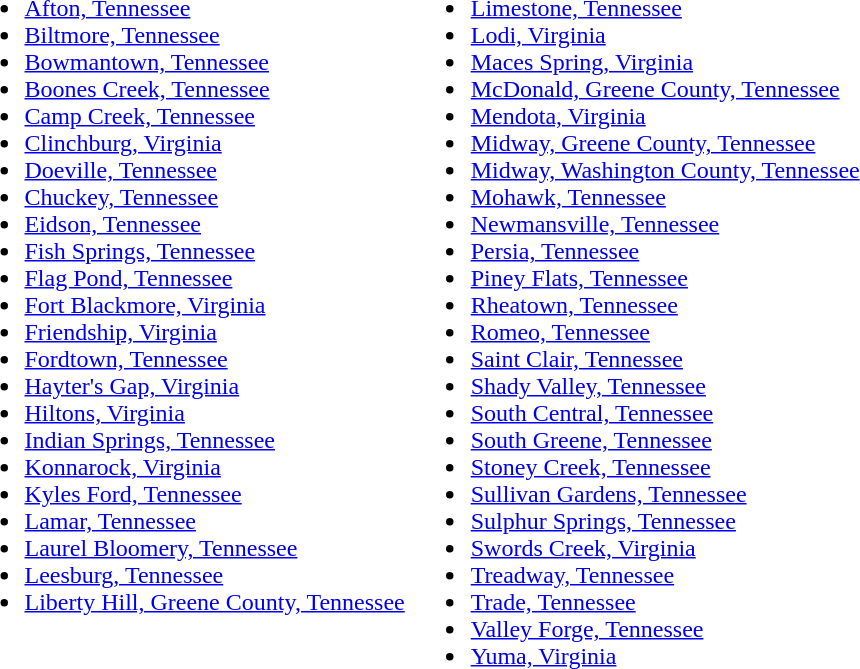<table>
<tr ---- valign="top">
<td><br><ul><li><a href='#'>Afton, Tennessee</a></li><li><a href='#'>Biltmore, Tennessee</a></li><li><a href='#'>Bowmantown, Tennessee</a></li><li><a href='#'>Boones Creek, Tennessee</a></li><li><a href='#'>Camp Creek, Tennessee</a></li><li><a href='#'>Clinchburg, Virginia</a></li><li><a href='#'>Doeville, Tennessee</a></li><li><a href='#'>Chuckey, Tennessee</a></li><li><a href='#'>Eidson, Tennessee</a></li><li><a href='#'>Fish Springs, Tennessee</a></li><li><a href='#'>Flag Pond, Tennessee</a></li><li><a href='#'>Fort Blackmore, Virginia</a></li><li><a href='#'>Friendship, Virginia</a></li><li><a href='#'>Fordtown, Tennessee</a></li><li><a href='#'>Hayter's Gap, Virginia</a></li><li><a href='#'>Hiltons, Virginia</a></li><li><a href='#'>Indian Springs, Tennessee</a></li><li><a href='#'>Konnarock, Virginia</a></li><li><a href='#'>Kyles Ford, Tennessee</a></li><li><a href='#'>Lamar, Tennessee</a></li><li><a href='#'>Laurel Bloomery, Tennessee</a></li><li><a href='#'>Leesburg, Tennessee</a></li><li><a href='#'>Liberty Hill, Greene County, Tennessee</a></li></ul></td>
<td><br><ul><li><a href='#'>Limestone, Tennessee</a></li><li><a href='#'>Lodi, Virginia</a></li><li><a href='#'>Maces Spring, Virginia</a></li><li><a href='#'>McDonald, Greene County, Tennessee</a></li><li><a href='#'>Mendota, Virginia</a></li><li><a href='#'>Midway, Greene County, Tennessee</a></li><li><a href='#'>Midway, Washington County, Tennessee</a></li><li><a href='#'>Mohawk, Tennessee</a></li><li><a href='#'>Newmansville, Tennessee</a></li><li><a href='#'>Persia, Tennessee</a></li><li><a href='#'>Piney Flats, Tennessee</a></li><li><a href='#'>Rheatown, Tennessee</a></li><li><a href='#'>Romeo, Tennessee</a></li><li><a href='#'>Saint Clair, Tennessee</a></li><li><a href='#'>Shady Valley, Tennessee</a></li><li><a href='#'>South Central, Tennessee</a></li><li><a href='#'>South Greene, Tennessee</a></li><li><a href='#'>Stoney Creek, Tennessee</a></li><li><a href='#'>Sullivan Gardens, Tennessee</a></li><li><a href='#'>Sulphur Springs, Tennessee</a></li><li><a href='#'>Swords Creek, Virginia</a></li><li><a href='#'>Treadway, Tennessee</a></li><li><a href='#'>Trade, Tennessee</a></li><li><a href='#'>Valley Forge, Tennessee</a></li><li><a href='#'>Yuma, Virginia</a></li></ul></td>
</tr>
</table>
